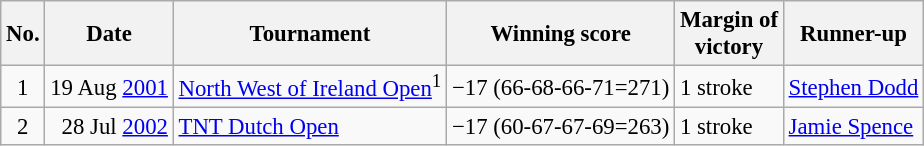<table class="wikitable" style="font-size:95%;">
<tr>
<th>No.</th>
<th>Date</th>
<th>Tournament</th>
<th>Winning score</th>
<th>Margin of<br>victory</th>
<th>Runner-up</th>
</tr>
<tr>
<td align=center>1</td>
<td align=right>19 Aug <a href='#'>2001</a></td>
<td><a href='#'>North West of Ireland Open</a><sup>1</sup></td>
<td>−17 (66-68-66-71=271)</td>
<td>1 stroke</td>
<td> <a href='#'>Stephen Dodd</a></td>
</tr>
<tr>
<td align=center>2</td>
<td align=right>28 Jul <a href='#'>2002</a></td>
<td><a href='#'>TNT Dutch Open</a></td>
<td>−17 (60-67-67-69=263)</td>
<td>1 stroke</td>
<td> <a href='#'>Jamie Spence</a></td>
</tr>
</table>
